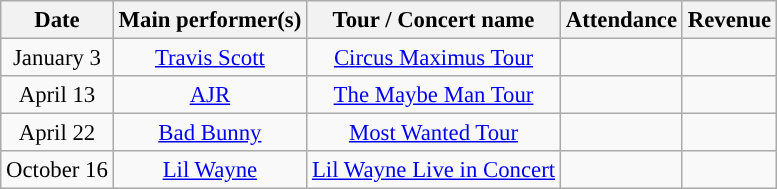<table class="wikitable"  style="text-align:center; font-size:95%;">
<tr>
<th style="text-align:center;">Date</th>
<th style="text-align:center;">Main performer(s)</th>
<th style="text-align:center;">Tour / Concert name</th>
<th style="text-align:center;">Attendance</th>
<th style="text-align:center;">Revenue</th>
</tr>
<tr>
<td>January 3</td>
<td><a href='#'>Travis Scott</a></td>
<td><a href='#'>Circus Maximus Tour</a></td>
<td></td>
<td></td>
</tr>
<tr>
<td>April 13</td>
<td><a href='#'>AJR</a></td>
<td><a href='#'>The Maybe Man Tour</a></td>
<td></td>
<td></td>
</tr>
<tr>
<td>April 22</td>
<td><a href='#'>Bad Bunny</a></td>
<td><a href='#'>Most Wanted Tour</a></td>
<td></td>
<td></td>
</tr>
<tr>
<td>October 16</td>
<td><a href='#'>Lil Wayne</a></td>
<td><a href='#'>Lil Wayne Live in Concert</a></td>
<td></td>
<td></td>
</tr>
</table>
